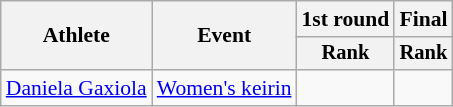<table class="wikitable" style="font-size:90%">
<tr>
<th rowspan=2>Athlete</th>
<th rowspan=2>Event</th>
<th>1st round</th>
<th>Final</th>
</tr>
<tr style="font-size:95%">
<th>Rank</th>
<th>Rank</th>
</tr>
<tr align=center>
<td align=left><a href='#'>Daniela Gaxiola</a></td>
<td align=left><a href='#'>Women's keirin</a></td>
<td></td>
<td></td>
</tr>
</table>
